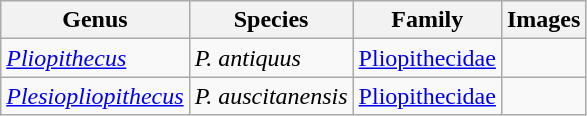<table class="wikitable sortable">
<tr>
<th>Genus</th>
<th>Species</th>
<th>Family</th>
<th>Images</th>
</tr>
<tr>
<td><em><a href='#'>Pliopithecus</a></em></td>
<td><em>P. antiquus</em></td>
<td><a href='#'>Pliopithecidae</a></td>
<td></td>
</tr>
<tr>
<td><em><a href='#'>Plesiopliopithecus</a></em></td>
<td><em>P. auscitanensis</em></td>
<td><a href='#'>Pliopithecidae</a></td>
<td></td>
</tr>
</table>
